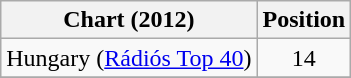<table class="wikitable sortable">
<tr>
<th scope="col">Chart (2012)</th>
<th scope="col">Position</th>
</tr>
<tr>
<td>Hungary (<a href='#'>Rádiós Top 40</a>)</td>
<td style="text-align:center;">14</td>
</tr>
<tr>
</tr>
</table>
